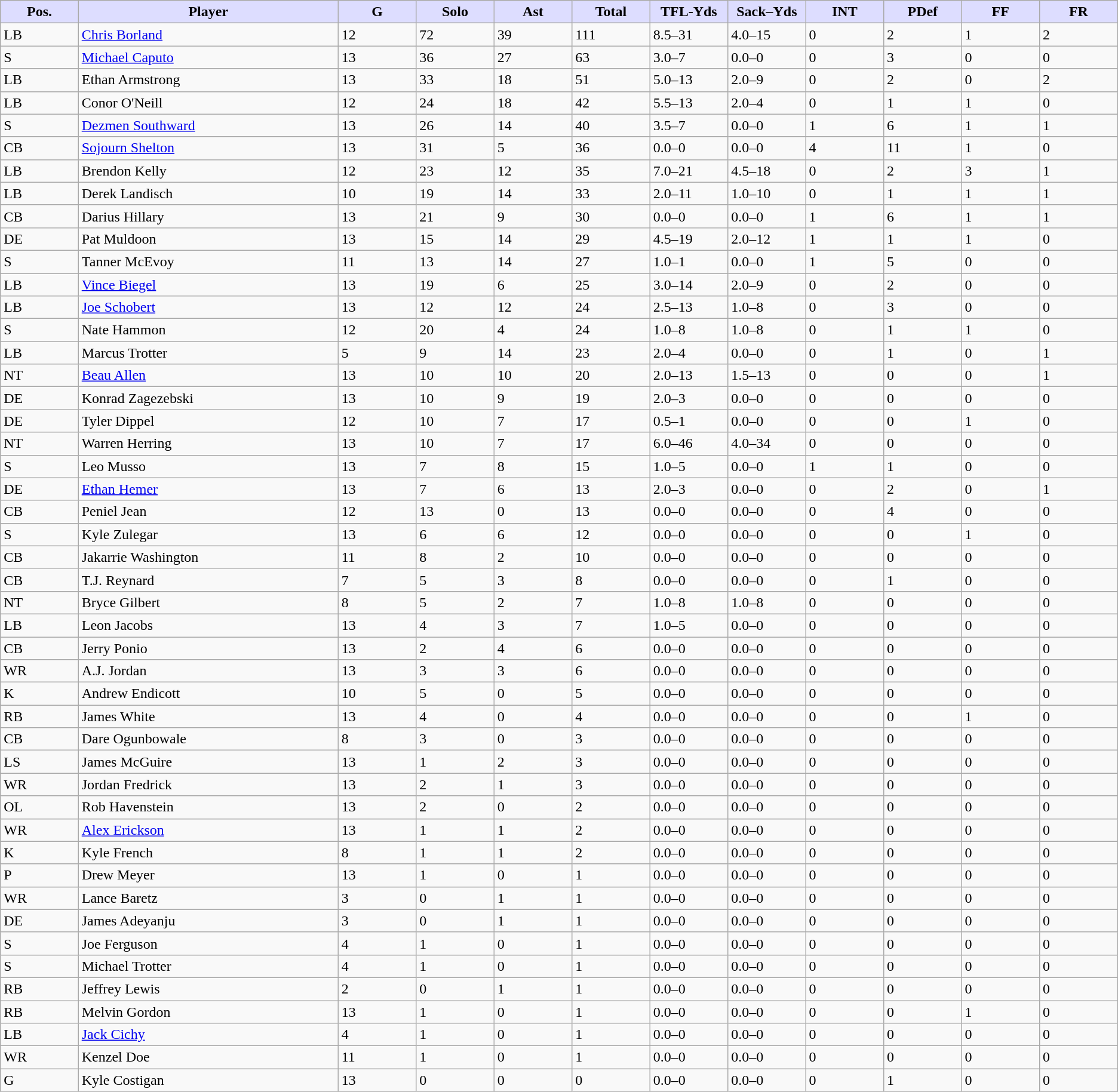<table class="wikitable sortable">
<tr>
<th style="background:#ddf; width:6%;">Pos.</th>
<th style="background:#ddf; width:20%;">Player</th>
<th style="background:#ddf; width:6%;">G</th>
<th style="background:#ddf; width:6%;">Solo</th>
<th style="background:#ddf; width:6%;">Ast</th>
<th style="background:#ddf; width:6%;">Total</th>
<th style="background:#ddf; width:6%;">TFL-Yds</th>
<th style="background:#ddf; width:6%;">Sack–Yds</th>
<th style="background:#ddf; width:6%;">INT</th>
<th style="background:#ddf; width:6%;">PDef</th>
<th style="background:#ddf; width:6%;">FF</th>
<th style="background:#ddf; width:6%;">FR</th>
</tr>
<tr>
<td>LB</td>
<td><a href='#'>Chris Borland</a></td>
<td>12</td>
<td>72</td>
<td>39</td>
<td>111</td>
<td>8.5–31</td>
<td>4.0–15</td>
<td>0</td>
<td>2</td>
<td>1</td>
<td>2</td>
</tr>
<tr>
<td>S</td>
<td><a href='#'>Michael Caputo</a></td>
<td>13</td>
<td>36</td>
<td>27</td>
<td>63</td>
<td>3.0–7</td>
<td>0.0–0</td>
<td>0</td>
<td>3</td>
<td>0</td>
<td>0</td>
</tr>
<tr>
<td>LB</td>
<td>Ethan Armstrong</td>
<td>13</td>
<td>33</td>
<td>18</td>
<td>51</td>
<td>5.0–13</td>
<td>2.0–9</td>
<td>0</td>
<td>2</td>
<td>0</td>
<td>2</td>
</tr>
<tr>
<td>LB</td>
<td>Conor O'Neill</td>
<td>12</td>
<td>24</td>
<td>18</td>
<td>42</td>
<td>5.5–13</td>
<td>2.0–4</td>
<td>0</td>
<td>1</td>
<td>1</td>
<td>0</td>
</tr>
<tr>
<td>S</td>
<td><a href='#'>Dezmen Southward</a></td>
<td>13</td>
<td>26</td>
<td>14</td>
<td>40</td>
<td>3.5–7</td>
<td>0.0–0</td>
<td>1</td>
<td>6</td>
<td>1</td>
<td>1</td>
</tr>
<tr>
<td>CB</td>
<td><a href='#'>Sojourn Shelton</a></td>
<td>13</td>
<td>31</td>
<td>5</td>
<td>36</td>
<td>0.0–0</td>
<td>0.0–0</td>
<td>4</td>
<td>11</td>
<td>1</td>
<td>0</td>
</tr>
<tr>
<td>LB</td>
<td>Brendon Kelly</td>
<td>12</td>
<td>23</td>
<td>12</td>
<td>35</td>
<td>7.0–21</td>
<td>4.5–18</td>
<td>0</td>
<td>2</td>
<td>3</td>
<td>1</td>
</tr>
<tr>
<td>LB</td>
<td>Derek Landisch</td>
<td>10</td>
<td>19</td>
<td>14</td>
<td>33</td>
<td>2.0–11</td>
<td>1.0–10</td>
<td>0</td>
<td>1</td>
<td>1</td>
<td>1</td>
</tr>
<tr>
<td>CB</td>
<td>Darius Hillary</td>
<td>13</td>
<td>21</td>
<td>9</td>
<td>30</td>
<td>0.0–0</td>
<td>0.0–0</td>
<td>1</td>
<td>6</td>
<td>1</td>
<td>1</td>
</tr>
<tr>
<td>DE</td>
<td>Pat Muldoon</td>
<td>13</td>
<td>15</td>
<td>14</td>
<td>29</td>
<td>4.5–19</td>
<td>2.0–12</td>
<td>1</td>
<td>1</td>
<td>1</td>
<td>0</td>
</tr>
<tr>
<td>S</td>
<td>Tanner McEvoy</td>
<td>11</td>
<td>13</td>
<td>14</td>
<td>27</td>
<td>1.0–1</td>
<td>0.0–0</td>
<td>1</td>
<td>5</td>
<td>0</td>
<td>0</td>
</tr>
<tr>
<td>LB</td>
<td><a href='#'>Vince Biegel</a></td>
<td>13</td>
<td>19</td>
<td>6</td>
<td>25</td>
<td>3.0–14</td>
<td>2.0–9</td>
<td>0</td>
<td>2</td>
<td>0</td>
<td>0</td>
</tr>
<tr>
<td>LB</td>
<td><a href='#'>Joe Schobert</a></td>
<td>13</td>
<td>12</td>
<td>12</td>
<td>24</td>
<td>2.5–13</td>
<td>1.0–8</td>
<td>0</td>
<td>3</td>
<td>0</td>
<td>0</td>
</tr>
<tr>
<td>S</td>
<td>Nate Hammon</td>
<td>12</td>
<td>20</td>
<td>4</td>
<td>24</td>
<td>1.0–8</td>
<td>1.0–8</td>
<td>0</td>
<td>1</td>
<td>1</td>
<td>0</td>
</tr>
<tr>
<td>LB</td>
<td>Marcus Trotter</td>
<td>5</td>
<td>9</td>
<td>14</td>
<td>23</td>
<td>2.0–4</td>
<td>0.0–0</td>
<td>0</td>
<td>1</td>
<td>0</td>
<td>1</td>
</tr>
<tr>
<td>NT</td>
<td><a href='#'>Beau Allen</a></td>
<td>13</td>
<td>10</td>
<td>10</td>
<td>20</td>
<td>2.0–13</td>
<td>1.5–13</td>
<td>0</td>
<td>0</td>
<td>0</td>
<td>1</td>
</tr>
<tr>
<td>DE</td>
<td>Konrad Zagezebski</td>
<td>13</td>
<td>10</td>
<td>9</td>
<td>19</td>
<td>2.0–3</td>
<td>0.0–0</td>
<td>0</td>
<td>0</td>
<td>0</td>
<td>0</td>
</tr>
<tr>
<td>DE</td>
<td>Tyler Dippel</td>
<td>12</td>
<td>10</td>
<td>7</td>
<td>17</td>
<td>0.5–1</td>
<td>0.0–0</td>
<td>0</td>
<td>0</td>
<td>1</td>
<td>0</td>
</tr>
<tr>
<td>NT</td>
<td>Warren Herring</td>
<td>13</td>
<td>10</td>
<td>7</td>
<td>17</td>
<td>6.0–46</td>
<td>4.0–34</td>
<td>0</td>
<td>0</td>
<td>0</td>
<td>0</td>
</tr>
<tr>
<td>S</td>
<td>Leo Musso</td>
<td>13</td>
<td>7</td>
<td>8</td>
<td>15</td>
<td>1.0–5</td>
<td>0.0–0</td>
<td>1</td>
<td>1</td>
<td>0</td>
<td>0</td>
</tr>
<tr>
<td>DE</td>
<td><a href='#'>Ethan Hemer</a></td>
<td>13</td>
<td>7</td>
<td>6</td>
<td>13</td>
<td>2.0–3</td>
<td>0.0–0</td>
<td>0</td>
<td>2</td>
<td>0</td>
<td>1</td>
</tr>
<tr>
<td>CB</td>
<td>Peniel Jean</td>
<td>12</td>
<td>13</td>
<td>0</td>
<td>13</td>
<td>0.0–0</td>
<td>0.0–0</td>
<td>0</td>
<td>4</td>
<td>0</td>
<td>0</td>
</tr>
<tr>
<td>S</td>
<td>Kyle Zulegar</td>
<td>13</td>
<td>6</td>
<td>6</td>
<td>12</td>
<td>0.0–0</td>
<td>0.0–0</td>
<td>0</td>
<td>0</td>
<td>1</td>
<td>0</td>
</tr>
<tr>
<td>CB</td>
<td>Jakarrie Washington</td>
<td>11</td>
<td>8</td>
<td>2</td>
<td>10</td>
<td>0.0–0</td>
<td>0.0–0</td>
<td>0</td>
<td>0</td>
<td>0</td>
<td>0</td>
</tr>
<tr>
<td>CB</td>
<td>T.J. Reynard</td>
<td>7</td>
<td>5</td>
<td>3</td>
<td>8</td>
<td>0.0–0</td>
<td>0.0–0</td>
<td>0</td>
<td>1</td>
<td>0</td>
<td>0</td>
</tr>
<tr>
<td>NT</td>
<td>Bryce Gilbert</td>
<td>8</td>
<td>5</td>
<td>2</td>
<td>7</td>
<td>1.0–8</td>
<td>1.0–8</td>
<td>0</td>
<td>0</td>
<td>0</td>
<td>0</td>
</tr>
<tr>
<td>LB</td>
<td>Leon Jacobs</td>
<td>13</td>
<td>4</td>
<td>3</td>
<td>7</td>
<td>1.0–5</td>
<td>0.0–0</td>
<td>0</td>
<td>0</td>
<td>0</td>
<td>0</td>
</tr>
<tr>
<td>CB</td>
<td>Jerry Ponio</td>
<td>13</td>
<td>2</td>
<td>4</td>
<td>6</td>
<td>0.0–0</td>
<td>0.0–0</td>
<td>0</td>
<td>0</td>
<td>0</td>
<td>0</td>
</tr>
<tr>
<td>WR</td>
<td>A.J. Jordan</td>
<td>13</td>
<td>3</td>
<td>3</td>
<td>6</td>
<td>0.0–0</td>
<td>0.0–0</td>
<td>0</td>
<td>0</td>
<td>0</td>
<td>0</td>
</tr>
<tr>
<td>K</td>
<td>Andrew Endicott</td>
<td>10</td>
<td>5</td>
<td>0</td>
<td>5</td>
<td>0.0–0</td>
<td>0.0–0</td>
<td>0</td>
<td>0</td>
<td>0</td>
<td>0</td>
</tr>
<tr>
<td>RB</td>
<td>James White</td>
<td>13</td>
<td>4</td>
<td>0</td>
<td>4</td>
<td>0.0–0</td>
<td>0.0–0</td>
<td>0</td>
<td>0</td>
<td>1</td>
<td>0</td>
</tr>
<tr>
<td>CB</td>
<td>Dare Ogunbowale</td>
<td>8</td>
<td>3</td>
<td>0</td>
<td>3</td>
<td>0.0–0</td>
<td>0.0–0</td>
<td>0</td>
<td>0</td>
<td>0</td>
<td>0</td>
</tr>
<tr>
<td>LS</td>
<td>James McGuire</td>
<td>13</td>
<td>1</td>
<td>2</td>
<td>3</td>
<td>0.0–0</td>
<td>0.0–0</td>
<td>0</td>
<td>0</td>
<td>0</td>
<td>0</td>
</tr>
<tr>
<td>WR</td>
<td>Jordan Fredrick</td>
<td>13</td>
<td>2</td>
<td>1</td>
<td>3</td>
<td>0.0–0</td>
<td>0.0–0</td>
<td>0</td>
<td>0</td>
<td>0</td>
<td>0</td>
</tr>
<tr>
<td>OL</td>
<td>Rob Havenstein</td>
<td>13</td>
<td>2</td>
<td>0</td>
<td>2</td>
<td>0.0–0</td>
<td>0.0–0</td>
<td>0</td>
<td>0</td>
<td>0</td>
<td>0</td>
</tr>
<tr>
<td>WR</td>
<td><a href='#'>Alex Erickson</a></td>
<td>13</td>
<td>1</td>
<td>1</td>
<td>2</td>
<td>0.0–0</td>
<td>0.0–0</td>
<td>0</td>
<td>0</td>
<td>0</td>
<td>0</td>
</tr>
<tr>
<td>K</td>
<td>Kyle French</td>
<td>8</td>
<td>1</td>
<td>1</td>
<td>2</td>
<td>0.0–0</td>
<td>0.0–0</td>
<td>0</td>
<td>0</td>
<td>0</td>
<td>0</td>
</tr>
<tr>
<td>P</td>
<td>Drew Meyer</td>
<td>13</td>
<td>1</td>
<td>0</td>
<td>1</td>
<td>0.0–0</td>
<td>0.0–0</td>
<td>0</td>
<td>0</td>
<td>0</td>
<td>0</td>
</tr>
<tr>
<td>WR</td>
<td>Lance Baretz</td>
<td>3</td>
<td>0</td>
<td>1</td>
<td>1</td>
<td>0.0–0</td>
<td>0.0–0</td>
<td>0</td>
<td>0</td>
<td>0</td>
<td>0</td>
</tr>
<tr>
<td>DE</td>
<td>James Adeyanju</td>
<td>3</td>
<td>0</td>
<td>1</td>
<td>1</td>
<td>0.0–0</td>
<td>0.0–0</td>
<td>0</td>
<td>0</td>
<td>0</td>
<td>0</td>
</tr>
<tr>
<td>S</td>
<td>Joe Ferguson</td>
<td>4</td>
<td>1</td>
<td>0</td>
<td>1</td>
<td>0.0–0</td>
<td>0.0–0</td>
<td>0</td>
<td>0</td>
<td>0</td>
<td>0</td>
</tr>
<tr>
<td>S</td>
<td>Michael Trotter</td>
<td>4</td>
<td>1</td>
<td>0</td>
<td>1</td>
<td>0.0–0</td>
<td>0.0–0</td>
<td>0</td>
<td>0</td>
<td>0</td>
<td>0</td>
</tr>
<tr>
<td>RB</td>
<td>Jeffrey Lewis</td>
<td>2</td>
<td>0</td>
<td>1</td>
<td>1</td>
<td>0.0–0</td>
<td>0.0–0</td>
<td>0</td>
<td>0</td>
<td>0</td>
<td>0</td>
</tr>
<tr>
<td>RB</td>
<td>Melvin Gordon</td>
<td>13</td>
<td>1</td>
<td>0</td>
<td>1</td>
<td>0.0–0</td>
<td>0.0–0</td>
<td>0</td>
<td>0</td>
<td>1</td>
<td>0</td>
</tr>
<tr>
<td>LB</td>
<td><a href='#'>Jack Cichy</a></td>
<td>4</td>
<td>1</td>
<td>0</td>
<td>1</td>
<td>0.0–0</td>
<td>0.0–0</td>
<td>0</td>
<td>0</td>
<td>0</td>
<td>0</td>
</tr>
<tr>
<td>WR</td>
<td>Kenzel Doe</td>
<td>11</td>
<td>1</td>
<td>0</td>
<td>1</td>
<td>0.0–0</td>
<td>0.0–0</td>
<td>0</td>
<td>0</td>
<td>0</td>
<td>0</td>
</tr>
<tr>
<td>G</td>
<td>Kyle Costigan</td>
<td>13</td>
<td>0</td>
<td>0</td>
<td>0</td>
<td>0.0–0</td>
<td>0.0–0</td>
<td>0</td>
<td>1</td>
<td>0</td>
<td>0</td>
</tr>
</table>
